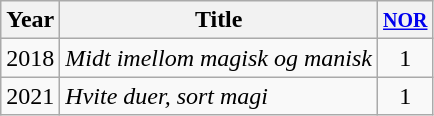<table class="wikitable sortable">
<tr>
<th>Year</th>
<th>Title</th>
<th><small><a href='#'>NOR</a></small></th>
</tr>
<tr>
<td>2018</td>
<td><em>Midt imellom magisk og manisk</em></td>
<td align="center">1</td>
</tr>
<tr>
<td>2021</td>
<td><em>Hvite duer, sort magi</em></td>
<td align="center">1<br></td>
</tr>
</table>
